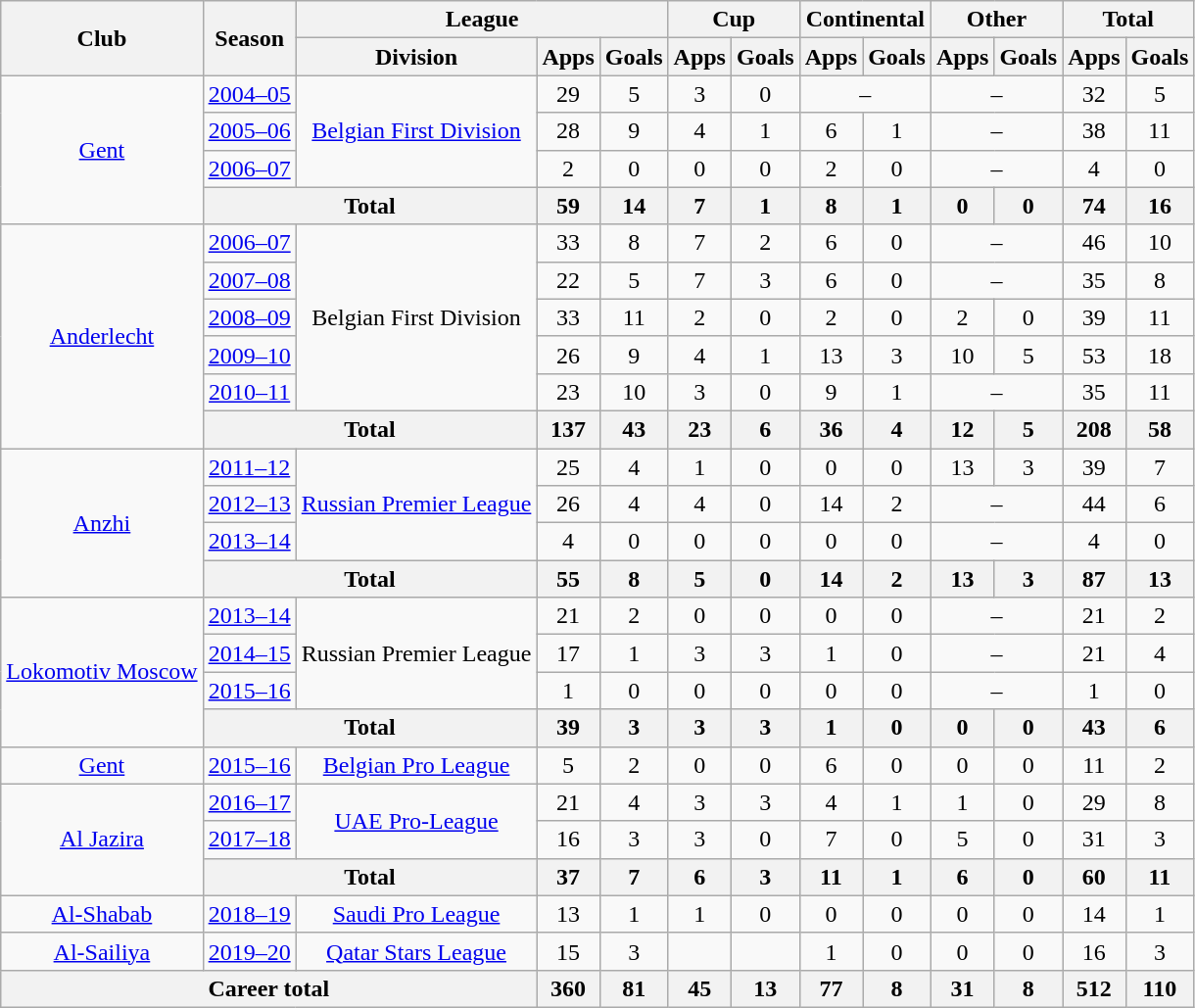<table class="wikitable" style="text-align: center">
<tr>
<th rowspan="2">Club</th>
<th rowspan="2">Season</th>
<th colspan="3">League</th>
<th colspan="2">Cup</th>
<th colspan="2">Continental</th>
<th colspan="2">Other</th>
<th colspan="2">Total</th>
</tr>
<tr>
<th>Division</th>
<th>Apps</th>
<th>Goals</th>
<th>Apps</th>
<th>Goals</th>
<th>Apps</th>
<th>Goals</th>
<th>Apps</th>
<th>Goals</th>
<th>Apps</th>
<th>Goals</th>
</tr>
<tr>
<td rowspan="4"><a href='#'>Gent</a></td>
<td><a href='#'>2004–05</a></td>
<td rowspan="3"><a href='#'>Belgian First Division</a></td>
<td>29</td>
<td>5</td>
<td>3</td>
<td>0</td>
<td colspan="2">–</td>
<td colspan="2">–</td>
<td>32</td>
<td>5</td>
</tr>
<tr>
<td><a href='#'>2005–06</a></td>
<td>28</td>
<td>9</td>
<td>4</td>
<td>1</td>
<td>6</td>
<td>1</td>
<td colspan="2">–</td>
<td>38</td>
<td>11</td>
</tr>
<tr>
<td><a href='#'>2006–07</a></td>
<td>2</td>
<td>0</td>
<td>0</td>
<td>0</td>
<td>2</td>
<td>0</td>
<td colspan="2">–</td>
<td>4</td>
<td>0</td>
</tr>
<tr>
<th colspan="2">Total</th>
<th>59</th>
<th>14</th>
<th>7</th>
<th>1</th>
<th>8</th>
<th>1</th>
<th>0</th>
<th>0</th>
<th>74</th>
<th>16</th>
</tr>
<tr>
<td rowspan="6"><a href='#'>Anderlecht</a></td>
<td><a href='#'>2006–07</a></td>
<td rowspan="5">Belgian First Division</td>
<td>33</td>
<td>8</td>
<td>7</td>
<td>2</td>
<td>6</td>
<td>0</td>
<td colspan="2">–</td>
<td>46</td>
<td>10</td>
</tr>
<tr>
<td><a href='#'>2007–08</a></td>
<td>22</td>
<td>5</td>
<td>7</td>
<td>3</td>
<td>6</td>
<td>0</td>
<td colspan="2">–</td>
<td>35</td>
<td>8</td>
</tr>
<tr>
<td><a href='#'>2008–09</a></td>
<td>33</td>
<td>11</td>
<td>2</td>
<td>0</td>
<td>2</td>
<td>0</td>
<td>2</td>
<td>0</td>
<td>39</td>
<td>11</td>
</tr>
<tr>
<td><a href='#'>2009–10</a></td>
<td>26</td>
<td>9</td>
<td>4</td>
<td>1</td>
<td>13</td>
<td>3</td>
<td>10</td>
<td>5</td>
<td>53</td>
<td>18</td>
</tr>
<tr>
<td><a href='#'>2010–11</a></td>
<td>23</td>
<td>10</td>
<td>3</td>
<td>0</td>
<td>9</td>
<td>1</td>
<td colspan="2">–</td>
<td>35</td>
<td>11</td>
</tr>
<tr>
<th colspan="2">Total</th>
<th>137</th>
<th>43</th>
<th>23</th>
<th>6</th>
<th>36</th>
<th>4</th>
<th>12</th>
<th>5</th>
<th>208</th>
<th>58</th>
</tr>
<tr>
<td rowspan="4"><a href='#'>Anzhi</a></td>
<td><a href='#'>2011–12</a></td>
<td rowspan="3"><a href='#'>Russian Premier League</a></td>
<td>25</td>
<td>4</td>
<td>1</td>
<td>0</td>
<td>0</td>
<td>0</td>
<td>13</td>
<td>3</td>
<td>39</td>
<td>7</td>
</tr>
<tr>
<td><a href='#'>2012–13</a></td>
<td>26</td>
<td>4</td>
<td>4</td>
<td>0</td>
<td>14</td>
<td>2</td>
<td colspan="2">–</td>
<td>44</td>
<td>6</td>
</tr>
<tr>
<td><a href='#'>2013–14</a></td>
<td>4</td>
<td>0</td>
<td>0</td>
<td>0</td>
<td>0</td>
<td>0</td>
<td colspan="2">–</td>
<td>4</td>
<td>0</td>
</tr>
<tr>
<th colspan="2">Total</th>
<th>55</th>
<th>8</th>
<th>5</th>
<th>0</th>
<th>14</th>
<th>2</th>
<th>13</th>
<th>3</th>
<th>87</th>
<th>13</th>
</tr>
<tr>
<td rowspan="4"><a href='#'>Lokomotiv Moscow</a></td>
<td><a href='#'>2013–14</a></td>
<td rowspan="3">Russian Premier League</td>
<td>21</td>
<td>2</td>
<td>0</td>
<td>0</td>
<td>0</td>
<td>0</td>
<td colspan="2">–</td>
<td>21</td>
<td>2</td>
</tr>
<tr>
<td><a href='#'>2014–15</a></td>
<td>17</td>
<td>1</td>
<td>3</td>
<td>3</td>
<td>1</td>
<td>0</td>
<td colspan="2">–</td>
<td>21</td>
<td>4</td>
</tr>
<tr>
<td><a href='#'>2015–16</a></td>
<td>1</td>
<td>0</td>
<td>0</td>
<td>0</td>
<td>0</td>
<td>0</td>
<td colspan="2">–</td>
<td>1</td>
<td>0</td>
</tr>
<tr>
<th colspan="2">Total</th>
<th>39</th>
<th>3</th>
<th>3</th>
<th>3</th>
<th>1</th>
<th>0</th>
<th>0</th>
<th>0</th>
<th>43</th>
<th>6</th>
</tr>
<tr>
<td><a href='#'>Gent</a></td>
<td><a href='#'>2015–16</a></td>
<td><a href='#'>Belgian Pro League</a></td>
<td>5</td>
<td>2</td>
<td>0</td>
<td>0</td>
<td>6</td>
<td>0</td>
<td>0</td>
<td>0</td>
<td>11</td>
<td>2</td>
</tr>
<tr>
<td rowspan="3"><a href='#'>Al Jazira</a></td>
<td><a href='#'>2016–17</a></td>
<td rowspan="2"><a href='#'>UAE Pro-League</a></td>
<td>21</td>
<td>4</td>
<td>3</td>
<td>3</td>
<td>4</td>
<td>1</td>
<td>1</td>
<td>0</td>
<td>29</td>
<td>8</td>
</tr>
<tr>
<td><a href='#'>2017–18</a></td>
<td>16</td>
<td>3</td>
<td>3</td>
<td>0</td>
<td>7</td>
<td>0</td>
<td>5</td>
<td>0</td>
<td>31</td>
<td>3</td>
</tr>
<tr>
<th colspan="2">Total</th>
<th>37</th>
<th>7</th>
<th>6</th>
<th>3</th>
<th>11</th>
<th>1</th>
<th>6</th>
<th>0</th>
<th>60</th>
<th>11</th>
</tr>
<tr>
<td><a href='#'>Al-Shabab</a></td>
<td><a href='#'>2018–19</a></td>
<td><a href='#'>Saudi Pro League</a></td>
<td>13</td>
<td>1</td>
<td>1</td>
<td>0</td>
<td>0</td>
<td>0</td>
<td>0</td>
<td>0</td>
<td>14</td>
<td>1</td>
</tr>
<tr>
<td><a href='#'>Al-Sailiya</a></td>
<td><a href='#'>2019–20</a></td>
<td><a href='#'>Qatar Stars League</a></td>
<td>15</td>
<td>3</td>
<td></td>
<td></td>
<td>1</td>
<td>0</td>
<td>0</td>
<td>0</td>
<td>16</td>
<td>3</td>
</tr>
<tr>
<th colspan="3">Career total</th>
<th>360</th>
<th>81</th>
<th>45</th>
<th>13</th>
<th>77</th>
<th>8</th>
<th>31</th>
<th>8</th>
<th>512</th>
<th>110</th>
</tr>
</table>
